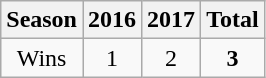<table class="wikitable">
<tr>
<th>Season</th>
<th>2016</th>
<th>2017</th>
<th><strong>Total</strong></th>
</tr>
<tr align=center>
<td>Wins</td>
<td>1</td>
<td>2</td>
<td><strong>3</strong></td>
</tr>
</table>
